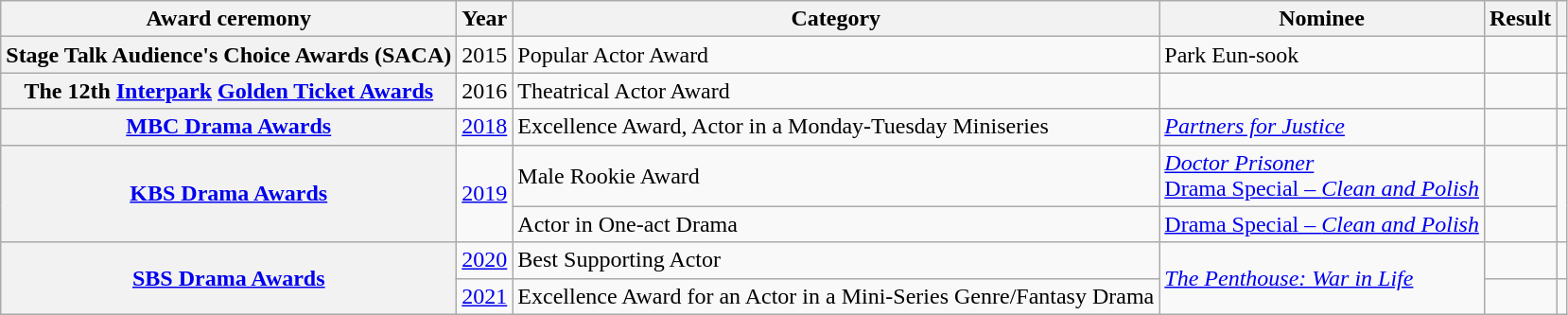<table class="wikitable plainrowheaders sortable">
<tr>
<th scope="col">Award ceremony</th>
<th scope="col">Year</th>
<th scope="col">Category</th>
<th scope="col">Nominee</th>
<th scope="col">Result</th>
<th scope="col" class="unsortable"></th>
</tr>
<tr>
<th scope="row">Stage Talk Audience's Choice Awards (SACA)</th>
<td style="text-align:center">2015</td>
<td>Popular Actor Award</td>
<td>Park Eun-sook</td>
<td></td>
<td><br></td>
</tr>
<tr>
<th scope="row">The 12th <a href='#'>Interpark</a> <a href='#'>Golden Ticket Awards</a></th>
<td style="text-align:center">2016</td>
<td>Theatrical Actor Award</td>
<td></td>
<td></td>
<td></td>
</tr>
<tr>
<th scope="row"><a href='#'>MBC Drama Awards</a></th>
<td style="text-align:center"><a href='#'>2018</a></td>
<td>Excellence Award, Actor in a Monday-Tuesday Miniseries</td>
<td><em><a href='#'>Partners for Justice</a></em></td>
<td></td>
<td></td>
</tr>
<tr>
<th rowspan="2" scope="row"><a href='#'>KBS Drama Awards</a></th>
<td rowspan="2" style="text-align:center"><a href='#'>2019</a></td>
<td>Male Rookie Award</td>
<td><em><a href='#'>Doctor Prisoner</a></em><br><a href='#'>Drama Special – <em>Clean and Polish</em></a></td>
<td></td>
<td rowspan="2"></td>
</tr>
<tr>
<td>Actor in One-act Drama</td>
<td><a href='#'>Drama Special – <em>Clean and Polish</em></a></td>
<td></td>
</tr>
<tr>
<th rowspan="2" scope="row"><a href='#'>SBS Drama Awards</a></th>
<td style="text-align:center"><a href='#'>2020</a></td>
<td>Best Supporting Actor</td>
<td rowspan="2"><em><a href='#'>The Penthouse: War in Life</a></em></td>
<td></td>
<td style="text-align:center"></td>
</tr>
<tr>
<td style="text-align:center"><a href='#'>2021</a></td>
<td>Excellence Award for an Actor in a Mini-Series Genre/Fantasy Drama</td>
<td></td>
<td style="text-align:center"></td>
</tr>
</table>
